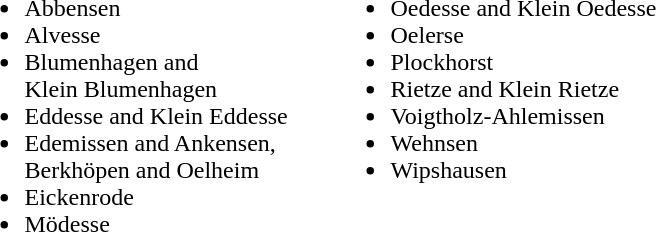<table>
<tr>
<td width="240" valign="top"><br><ul><li>Abbensen</li><li>Alvesse</li><li>Blumenhagen and<br>Klein Blumenhagen</li><li>Eddesse and Klein Eddesse</li><li>Edemissen and Ankensen,<br>Berkhöpen and Oelheim</li><li>Eickenrode</li><li>Mödesse</li></ul></td>
<td width="240" valign="top"><br><ul><li>Oedesse and Klein Oedesse</li><li>Oelerse</li><li>Plockhorst</li><li>Rietze and Klein Rietze</li><li>Voigtholz-Ahlemissen</li><li>Wehnsen</li><li>Wipshausen</li></ul></td>
</tr>
</table>
